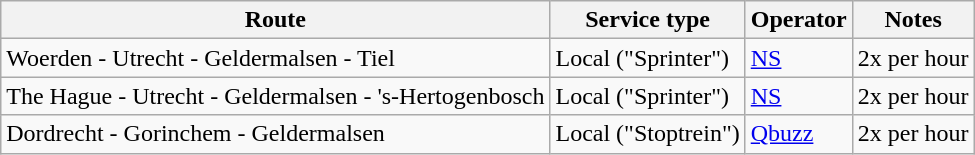<table class="wikitable"">
<tr>
<th>Route</th>
<th>Service type</th>
<th>Operator</th>
<th>Notes</th>
</tr>
<tr>
<td>Woerden - Utrecht - Geldermalsen - Tiel</td>
<td>Local ("Sprinter")</td>
<td><a href='#'>NS</a></td>
<td>2x per hour</td>
</tr>
<tr>
<td>The Hague - Utrecht - Geldermalsen - 's-Hertogenbosch</td>
<td>Local ("Sprinter")</td>
<td><a href='#'>NS</a></td>
<td>2x per hour</td>
</tr>
<tr>
<td>Dordrecht - Gorinchem - Geldermalsen</td>
<td>Local ("Stoptrein")</td>
<td><a href='#'>Qbuzz</a></td>
<td>2x per hour</td>
</tr>
</table>
